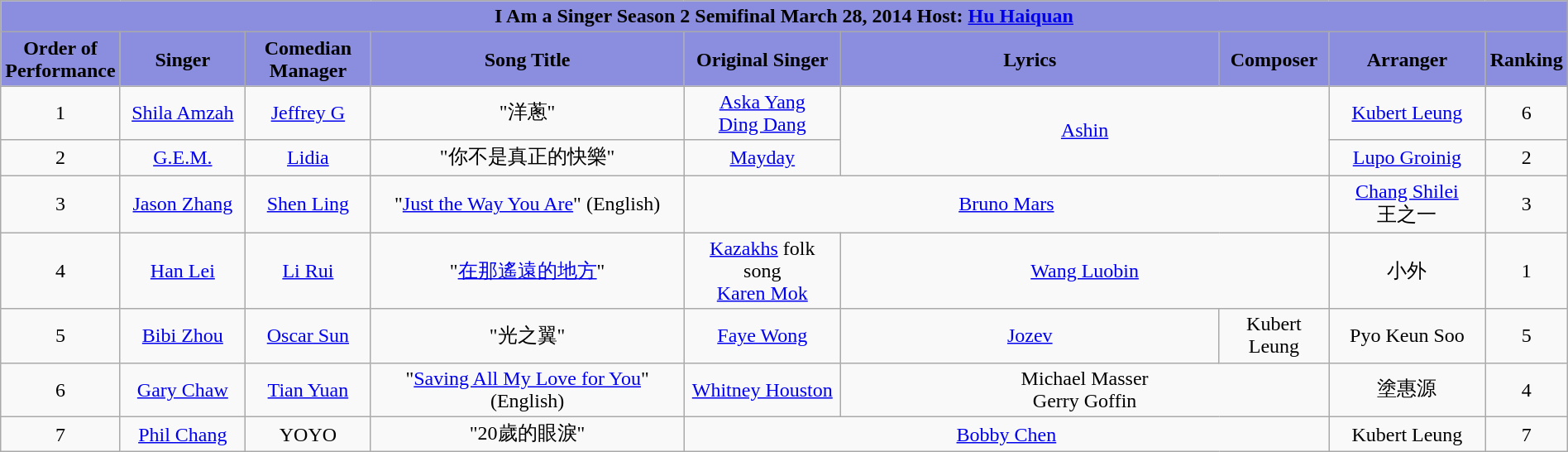<table class="wikitable sortable mw-collapsible" width="100%" style="text-align:center">
<tr align=center style="background:#8B8EDE">
<td colspan="10"><div><strong>I Am a Singer Season 2 Semifinal March 28, 2014 Host: <a href='#'>Hu Haiquan</a></strong></div></td>
</tr>
<tr align=center style="background:#8B8EDE">
<td style="width:7%"><strong>Order of Performance</strong></td>
<td style="width:8%"><strong>Singer</strong></td>
<td style="width:8%"><strong>Comedian Manager</strong></td>
<td style="width:20%"><strong>Song Title</strong></td>
<td style="width:10%"><strong>Original Singer</strong></td>
<td style=width:7%"><strong>Lyrics</strong></td>
<td style="width:7%"><strong>Composer</strong></td>
<td style="width:10%"><strong>Arranger</strong></td>
<td style="width:5%"><strong>Ranking</strong></td>
</tr>
<tr>
<td>1</td>
<td><a href='#'>Shila Amzah</a></td>
<td><a href='#'>Jeffrey G</a></td>
<td>"洋蔥"</td>
<td><a href='#'>Aska Yang</a><br><a href='#'>Ding Dang</a></td>
<td colspan="2" rowspan="2"><a href='#'>Ashin</a></td>
<td><a href='#'>Kubert Leung</a></td>
<td>6</td>
</tr>
<tr>
<td>2</td>
<td><a href='#'>G.E.M.</a></td>
<td><a href='#'>Lidia</a></td>
<td>"你不是真正的快樂"</td>
<td><a href='#'>Mayday</a></td>
<td><a href='#'>Lupo Groinig</a></td>
<td>2</td>
</tr>
<tr>
<td>3</td>
<td><a href='#'>Jason Zhang</a></td>
<td><a href='#'>Shen Ling</a></td>
<td>"<a href='#'>Just the Way You Are</a>" (English)</td>
<td colspan="3"><a href='#'>Bruno Mars</a></td>
<td><a href='#'>Chang Shilei</a><br>王之一</td>
<td>3</td>
</tr>
<tr>
<td>4</td>
<td><a href='#'>Han Lei</a></td>
<td><a href='#'>Li Rui</a></td>
<td>"<a href='#'>在那遙遠的地方</a>"</td>
<td><a href='#'>Kazakhs</a> folk song<br><a href='#'>Karen Mok</a></td>
<td colspan="2"><a href='#'>Wang Luobin</a></td>
<td>小外</td>
<td>1</td>
</tr>
<tr>
<td>5</td>
<td><a href='#'>Bibi Zhou</a></td>
<td><a href='#'>Oscar Sun</a></td>
<td>"光之翼"</td>
<td><a href='#'>Faye Wong</a></td>
<td><a href='#'>Jozev</a></td>
<td>Kubert Leung</td>
<td>Pyo Keun Soo</td>
<td>5</td>
</tr>
<tr>
<td>6</td>
<td><a href='#'>Gary Chaw</a></td>
<td><a href='#'>Tian Yuan</a></td>
<td>"<a href='#'>Saving All My Love for You</a>" (English)</td>
<td><a href='#'>Whitney Houston</a></td>
<td colspan="2">Michael Masser<br>Gerry Goffin</td>
<td>塗惠源</td>
<td>4</td>
</tr>
<tr>
<td>7</td>
<td><a href='#'>Phil Chang</a></td>
<td>YOYO</td>
<td>"20歲的眼淚"</td>
<td colspan="3"><a href='#'>Bobby Chen</a></td>
<td>Kubert Leung</td>
<td>7</td>
</tr>
</table>
